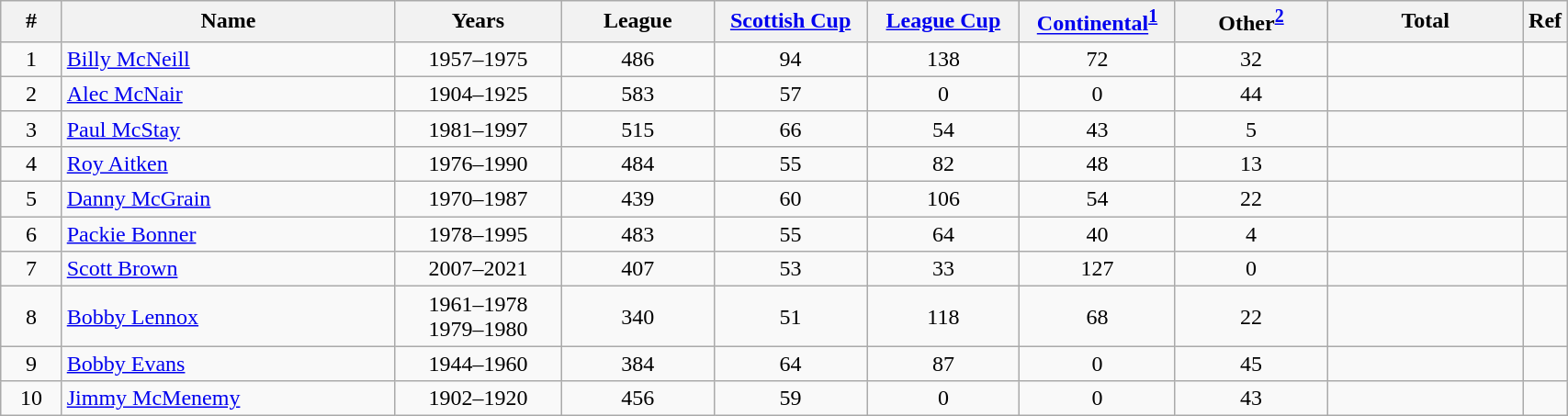<table class="wikitable sortable" style="text-align:center" width=90%>
<tr>
<th width=4%>#</th>
<th width=22%>Name</th>
<th width=11%>Years</th>
<th width=10%>League</th>
<th width=10%><a href='#'>Scottish Cup</a></th>
<th width=10%><a href='#'>League Cup</a></th>
<th width=10%><a href='#'>Continental</a><sup><a href='#'>1</a></sup></th>
<th width=10%>Other<sup><a href='#'>2</a></sup></th>
<th width=14%>Total</th>
<th width=7% class="unsortable">Ref</th>
</tr>
<tr>
<td>1</td>
<td align="left" data-sort-value="McNeill, Billy"> <a href='#'>Billy McNeill</a></td>
<td>1957–1975</td>
<td>486</td>
<td>94</td>
<td>138</td>
<td>72</td>
<td>32</td>
<td></td>
<td></td>
</tr>
<tr>
<td>2</td>
<td align="left" data-sort-value="McNair, Alec"> <a href='#'>Alec McNair</a></td>
<td>1904–1925</td>
<td>583</td>
<td>57</td>
<td>0</td>
<td>0</td>
<td>44</td>
<td></td>
<td></td>
</tr>
<tr>
<td>3</td>
<td align="left" data-sort-value="McStay, Paul"> <a href='#'>Paul McStay</a></td>
<td>1981–1997</td>
<td>515</td>
<td>66</td>
<td>54</td>
<td>43</td>
<td>5</td>
<td></td>
<td></td>
</tr>
<tr>
<td>4</td>
<td align="left" data-sort-value="Aitken, Roy"> <a href='#'>Roy Aitken</a></td>
<td>1976–1990</td>
<td>484</td>
<td>55</td>
<td>82</td>
<td>48</td>
<td>13</td>
<td></td>
<td></td>
</tr>
<tr>
<td>5</td>
<td align="left" data-sort-value="McGrain, Danny"> <a href='#'>Danny McGrain</a></td>
<td>1970–1987</td>
<td>439</td>
<td>60</td>
<td>106</td>
<td>54</td>
<td>22</td>
<td></td>
<td></td>
</tr>
<tr>
<td>6</td>
<td align="left" data-sort-value="Bonner, Packie"> <a href='#'>Packie Bonner</a></td>
<td>1978–1995</td>
<td>483</td>
<td>55</td>
<td>64</td>
<td>40</td>
<td>4</td>
<td></td>
<td></td>
</tr>
<tr>
<td>7</td>
<td align="left" data-sort-value="Brown, Scott"> <a href='#'>Scott Brown</a></td>
<td>2007–2021</td>
<td>407</td>
<td>53</td>
<td>33</td>
<td>127</td>
<td>0</td>
<td></td>
<td></td>
</tr>
<tr>
<td>8</td>
<td align="left" data-sort-value="Lennox, Bobby"> <a href='#'>Bobby Lennox</a></td>
<td>1961–1978<br>1979–1980</td>
<td>340</td>
<td>51</td>
<td>118</td>
<td>68</td>
<td>22</td>
<td></td>
<td></td>
</tr>
<tr>
<td>9</td>
<td align="left" data-sort-value="Evans, Bobby"> <a href='#'>Bobby Evans</a></td>
<td>1944–1960</td>
<td>384</td>
<td>64</td>
<td>87</td>
<td>0</td>
<td>45</td>
<td></td>
<td></td>
</tr>
<tr>
<td>10</td>
<td align="left" data-sort-value="McMenemy, Jimmy"> <a href='#'>Jimmy McMenemy</a></td>
<td>1902–1920</td>
<td>456</td>
<td>59</td>
<td>0</td>
<td>0</td>
<td>43</td>
<td></td>
<td></td>
</tr>
</table>
